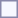<table style="border:1px solid #8888aa; background-color:#f7f8ff; padding:5px; font-size:95%; margin: 0px 12px 12px 0px;">
</table>
